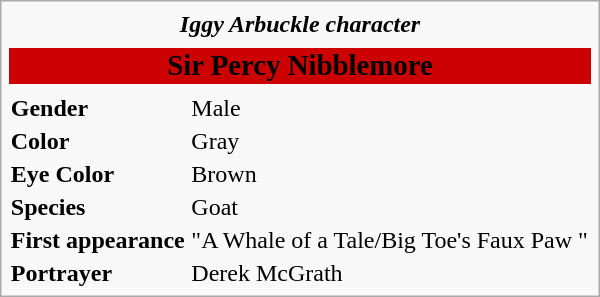<table class="infobox" style="width: 25em;">
<tr>
<td colspan="2" style="text-align:center;"><strong><em>Iggy Arbuckle character</em></strong></td>
</tr>
<tr>
<td colspan="2" style="text-align:center;"></td>
</tr>
<tr>
<th colspan="2" style="font-size: larger; background-color:#c00; color:#000;"><strong>Sir Percy Nibblemore</strong></th>
</tr>
<tr>
<td colspan="2"></td>
</tr>
<tr>
<td><strong>Gender</strong></td>
<td>Male</td>
</tr>
<tr>
<td><strong>Color</strong></td>
<td>Gray</td>
</tr>
<tr>
<td><strong>Eye Color</strong></td>
<td>Brown</td>
</tr>
<tr>
<td><strong>Species</strong></td>
<td>Goat</td>
</tr>
<tr>
<td><strong>First appearance</strong></td>
<td>"A Whale of a Tale/Big Toe's Faux Paw "</td>
</tr>
<tr>
<td><strong>Portrayer</strong></td>
<td>Derek McGrath</td>
</tr>
</table>
